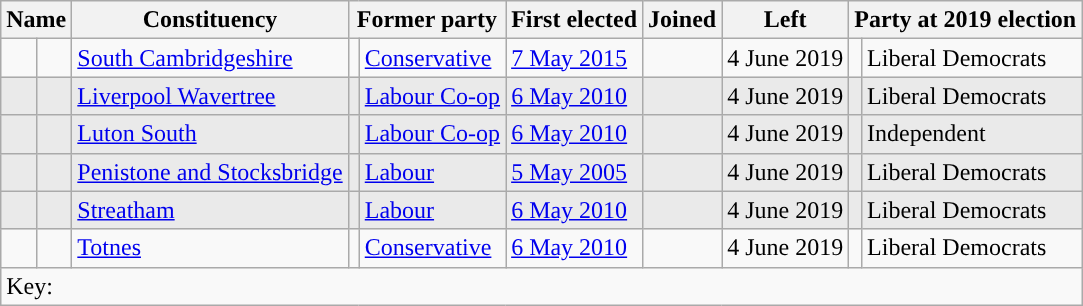<table class="wikitable sortable">
<tr>
<th colspan="2">Name</th>
<th>Constituency</th>
<th colspan="2">Former party</th>
<th>First elected</th>
<th>Joined</th>
<th>Left</th>
<th colspan="2">Party at 2019 election</th>
</tr>
<tr>
<td></td>
<td></td>
<td><a href='#'>South Cambridgeshire</a></td>
<td style="background-color: "></td>
<td><a href='#'>Conservative</a></td>
<td><a href='#'>7 May 2015</a></td>
<td></td>
<td>4 June 2019</td>
<td style="background-color: "></td>
<td>Liberal Democrats</td>
</tr>
<tr style="background:#eaeaea;" |>
<td></td>
<td></td>
<td><a href='#'>Liverpool Wavertree</a></td>
<td style="background-color: "></td>
<td><a href='#'>Labour Co-op</a></td>
<td><a href='#'>6 May 2010</a></td>
<td></td>
<td>4 June 2019</td>
<td style="background-color: "></td>
<td>Liberal Democrats</td>
</tr>
<tr style="background:#eaeaea;" |>
<td></td>
<td></td>
<td><a href='#'>Luton South</a></td>
<td style="background-color: "></td>
<td nowrap=""><a href='#'>Labour Co-op</a></td>
<td><a href='#'>6 May 2010</a></td>
<td></td>
<td>4 June 2019</td>
<td style="background-color: "></td>
<td>Independent</td>
</tr>
<tr style="background:#eaeaea;" |>
<td></td>
<td></td>
<td><a href='#'>Penistone and Stocksbridge</a></td>
<td style="background-color: "></td>
<td><a href='#'>Labour</a></td>
<td><a href='#'>5 May 2005</a></td>
<td></td>
<td>4 June 2019</td>
<td style="background-color: "></td>
<td>Liberal Democrats</td>
</tr>
<tr style="background:#eaeaea;" |>
<td></td>
<td></td>
<td><a href='#'>Streatham</a></td>
<td style="background-color: "></td>
<td><a href='#'>Labour</a></td>
<td><a href='#'>6 May 2010</a></td>
<td></td>
<td>4 June 2019</td>
<td style="background-color: "></td>
<td>Liberal Democrats</td>
</tr>
<tr>
<td></td>
<td></td>
<td><a href='#'>Totnes</a></td>
<td style="background-color: "></td>
<td><a href='#'>Conservative</a></td>
<td><a href='#'>6 May 2010</a></td>
<td></td>
<td>4 June 2019</td>
<td style="background-color: "></td>
<td>Liberal Democrats</td>
</tr>
<tr class="sortbottom">
<td colspan="10">Key: </td>
</tr>
</table>
